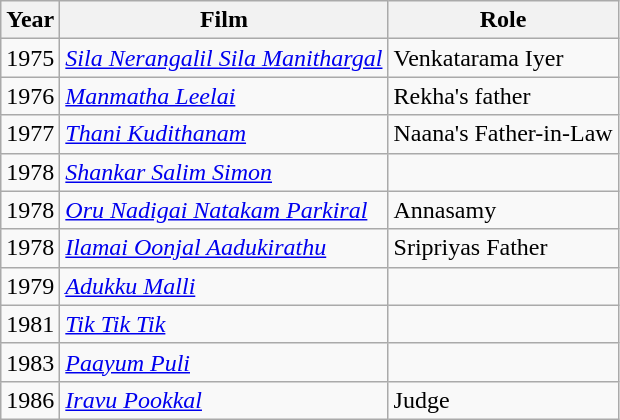<table class="wikitable sortable">
<tr>
<th>Year</th>
<th>Film</th>
<th>Role</th>
</tr>
<tr>
<td>1975</td>
<td><em><a href='#'>Sila Nerangalil Sila Manithargal</a></em></td>
<td>Venkatarama Iyer</td>
</tr>
<tr>
<td>1976</td>
<td><em><a href='#'>Manmatha Leelai</a></em></td>
<td>Rekha's father</td>
</tr>
<tr>
<td>1977</td>
<td><em><a href='#'>Thani Kudithanam</a></em></td>
<td>Naana's Father-in-Law</td>
</tr>
<tr>
<td>1978</td>
<td><em><a href='#'>Shankar Salim Simon</a></em></td>
<td></td>
</tr>
<tr>
<td>1978</td>
<td><em><a href='#'>Oru Nadigai Natakam Parkiral</a></em></td>
<td>Annasamy</td>
</tr>
<tr>
<td>1978</td>
<td><em><a href='#'>Ilamai Oonjal Aadukirathu</a></em></td>
<td>Sripriyas Father</td>
</tr>
<tr>
<td>1979</td>
<td><em><a href='#'>Adukku Malli</a></em></td>
<td></td>
</tr>
<tr>
<td>1981</td>
<td><em><a href='#'>Tik Tik Tik</a></em></td>
<td></td>
</tr>
<tr>
<td>1983</td>
<td><em><a href='#'>Paayum Puli</a></em></td>
<td></td>
</tr>
<tr>
<td>1986</td>
<td><em><a href='#'>Iravu Pookkal</a></em></td>
<td>Judge</td>
</tr>
</table>
